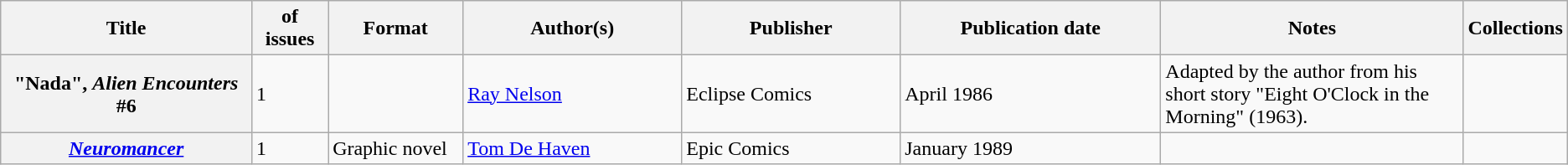<table class="wikitable">
<tr>
<th>Title</th>
<th style="width:40pt"> of issues</th>
<th style="width:75pt">Format</th>
<th style="width:125pt">Author(s)</th>
<th style="width:125pt">Publisher</th>
<th style="width:150pt">Publication date</th>
<th style="width:175pt">Notes</th>
<th>Collections</th>
</tr>
<tr>
<th>"Nada", <em>Alien Encounters</em> #6</th>
<td>1</td>
<td></td>
<td><a href='#'>Ray Nelson</a></td>
<td>Eclipse Comics</td>
<td>April 1986</td>
<td>Adapted by the author from his short story "Eight O'Clock in the Morning" (1963).</td>
<td></td>
</tr>
<tr>
<th><em><a href='#'>Neuromancer</a></em></th>
<td>1</td>
<td>Graphic novel</td>
<td><a href='#'>Tom De Haven</a></td>
<td>Epic Comics</td>
<td>January 1989</td>
<td></td>
<td></td>
</tr>
</table>
